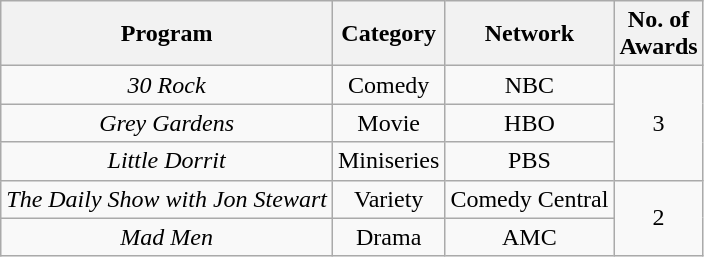<table class="wikitable">
<tr>
<th>Program</th>
<th>Category</th>
<th>Network</th>
<th>No. of<br>Awards</th>
</tr>
<tr style="text-align:center">
<td><em>30 Rock</em></td>
<td>Comedy</td>
<td>NBC</td>
<td rowspan="3">3</td>
</tr>
<tr style="text-align:center">
<td><em>Grey Gardens</em></td>
<td>Movie</td>
<td>HBO</td>
</tr>
<tr style="text-align:center">
<td><em>Little Dorrit</em></td>
<td>Miniseries</td>
<td>PBS</td>
</tr>
<tr style="text-align:center">
<td><em>The Daily Show with Jon Stewart</em></td>
<td>Variety</td>
<td>Comedy Central</td>
<td rowspan="2">2</td>
</tr>
<tr style="text-align:center">
<td><em>Mad Men</em></td>
<td>Drama</td>
<td>AMC</td>
</tr>
</table>
